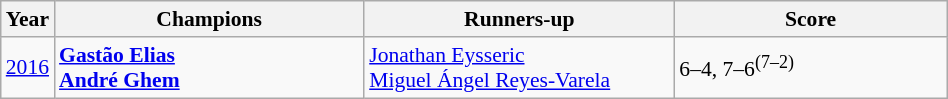<table class="wikitable" style="font-size:90%">
<tr>
<th>Year</th>
<th width="200">Champions</th>
<th width="200">Runners-up</th>
<th width="175">Score</th>
</tr>
<tr>
<td><a href='#'>2016</a></td>
<td> <strong><a href='#'>Gastão Elias</a></strong> <br>  <strong><a href='#'>André Ghem</a></strong></td>
<td> <a href='#'>Jonathan Eysseric</a> <br>  <a href='#'>Miguel Ángel Reyes-Varela</a></td>
<td>6–4, 7–6<sup>(7–2)</sup></td>
</tr>
</table>
